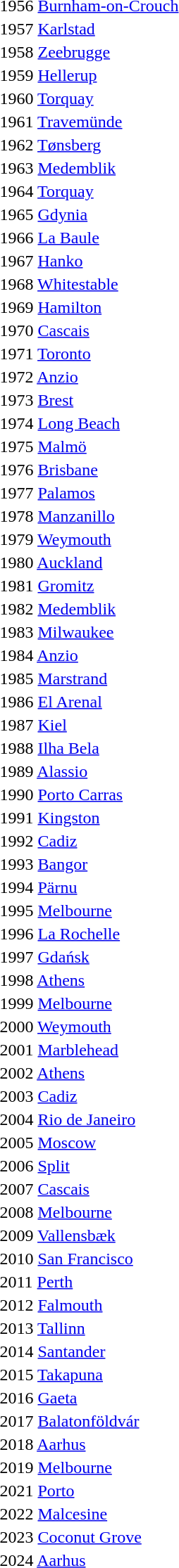<table>
<tr>
<td>1956 <a href='#'>Burnham-on-Crouch</a><br></td>
<td></td>
<td></td>
<td></td>
</tr>
<tr>
<td>1957 <a href='#'>Karlstad</a><br></td>
<td></td>
<td></td>
<td></td>
<td></td>
</tr>
<tr>
<td>1958 <a href='#'>Zeebrugge</a><br></td>
<td></td>
<td></td>
<td></td>
<td></td>
</tr>
<tr>
<td>1959 <a href='#'>Hellerup</a><br></td>
<td></td>
<td></td>
<td></td>
<td></td>
</tr>
<tr>
<td>1960 <a href='#'>Torquay</a><br></td>
<td></td>
<td></td>
<td></td>
<td></td>
</tr>
<tr>
<td>1961 <a href='#'>Travemünde</a><br></td>
<td></td>
<td></td>
<td></td>
</tr>
<tr>
<td>1962 <a href='#'>Tønsberg</a><br></td>
<td></td>
<td></td>
<td></td>
</tr>
<tr>
<td>1963 <a href='#'>Medemblik</a><br></td>
<td></td>
<td></td>
<td></td>
</tr>
<tr>
<td>1964 <a href='#'>Torquay</a><br></td>
<td></td>
<td></td>
<td></td>
</tr>
<tr>
<td>1965 <a href='#'>Gdynia</a><br></td>
<td></td>
<td></td>
<td></td>
</tr>
<tr>
<td>1966 <a href='#'>La Baule</a><br></td>
<td></td>
<td></td>
<td></td>
</tr>
<tr>
<td>1967 <a href='#'>Hanko</a><br></td>
<td></td>
<td></td>
<td></td>
</tr>
<tr>
<td>1968 <a href='#'>Whitestable</a><br></td>
<td></td>
<td></td>
<td></td>
</tr>
<tr>
<td>1969 <a href='#'>Hamilton</a><br></td>
<td></td>
<td></td>
<td></td>
</tr>
<tr>
<td>1970 <a href='#'>Cascais</a><br></td>
<td></td>
<td></td>
<td></td>
</tr>
<tr>
<td>1971 <a href='#'>Toronto</a><br></td>
<td></td>
<td></td>
<td></td>
</tr>
<tr>
<td>1972 <a href='#'>Anzio</a><br></td>
<td></td>
<td></td>
<td></td>
</tr>
<tr>
<td>1973 <a href='#'>Brest</a><br></td>
<td></td>
<td></td>
<td></td>
</tr>
<tr>
<td>1974 <a href='#'>Long Beach</a><br></td>
<td></td>
<td></td>
<td></td>
</tr>
<tr>
<td>1975 <a href='#'>Malmö</a><br></td>
<td></td>
<td></td>
<td></td>
</tr>
<tr>
<td>1976 <a href='#'>Brisbane</a><br></td>
<td></td>
<td></td>
<td></td>
<td></td>
</tr>
<tr>
<td>1977 <a href='#'>Palamos</a><br></td>
<td></td>
<td></td>
<td></td>
<td></td>
</tr>
<tr>
<td>1978 <a href='#'>Manzanillo</a><br></td>
<td></td>
<td></td>
<td></td>
<td></td>
</tr>
<tr>
<td>1979 <a href='#'>Weymouth</a><br></td>
<td></td>
<td></td>
<td></td>
<td></td>
</tr>
<tr>
<td>1980 <a href='#'>Auckland</a><br></td>
<td></td>
<td></td>
<td></td>
<td></td>
</tr>
<tr>
<td>1981 <a href='#'>Gromitz</a><br></td>
<td></td>
<td></td>
<td></td>
<td></td>
</tr>
<tr>
<td>1982 <a href='#'>Medemblik</a><br></td>
<td></td>
<td></td>
<td></td>
<td></td>
</tr>
<tr>
<td>1983 <a href='#'>Milwaukee</a><br></td>
<td></td>
<td></td>
<td></td>
</tr>
<tr>
<td>1984 <a href='#'>Anzio</a><br></td>
<td></td>
<td></td>
<td></td>
</tr>
<tr>
<td>1985 <a href='#'>Marstrand</a><br></td>
<td></td>
<td></td>
<td></td>
</tr>
<tr>
<td>1986 <a href='#'>El Arenal</a><br></td>
<td></td>
<td></td>
<td></td>
</tr>
<tr>
<td>1987 <a href='#'>Kiel</a><br></td>
<td></td>
<td></td>
<td></td>
</tr>
<tr>
<td>1988 <a href='#'>Ilha Bela</a><br></td>
<td></td>
<td></td>
<td></td>
</tr>
<tr>
<td>1989 <a href='#'>Alassio</a><br></td>
<td></td>
<td></td>
<td></td>
</tr>
<tr>
<td>1990 <a href='#'>Porto Carras</a><br></td>
<td></td>
<td></td>
<td></td>
<td></td>
</tr>
<tr>
<td>1991 <a href='#'>Kingston</a><br></td>
<td></td>
<td></td>
<td></td>
<td></td>
</tr>
<tr>
<td>1992 <a href='#'>Cadiz</a><br></td>
<td></td>
<td></td>
<td></td>
<td></td>
</tr>
<tr>
<td>1993 <a href='#'>Bangor</a><br></td>
<td></td>
<td></td>
<td></td>
<td></td>
</tr>
<tr>
<td>1994 <a href='#'>Pärnu</a><br></td>
<td></td>
<td></td>
<td></td>
<td></td>
</tr>
<tr>
<td>1995 <a href='#'>Melbourne</a><br></td>
<td></td>
<td></td>
<td></td>
<td></td>
</tr>
<tr>
<td>1996 <a href='#'>La Rochelle</a><br></td>
<td></td>
<td></td>
<td></td>
<td></td>
</tr>
<tr>
<td>1997 <a href='#'>Gdańsk</a><br></td>
<td></td>
<td></td>
<td></td>
<td></td>
</tr>
<tr>
<td>1998 <a href='#'>Athens</a><br></td>
<td></td>
<td></td>
<td></td>
<td></td>
</tr>
<tr>
<td>1999 <a href='#'>Melbourne</a><br></td>
<td></td>
<td></td>
<td></td>
<td></td>
</tr>
<tr>
<td>2000 <a href='#'>Weymouth</a><br></td>
<td></td>
<td></td>
<td></td>
<td></td>
</tr>
<tr>
<td>2001 <a href='#'>Marblehead</a><br></td>
<td></td>
<td></td>
<td></td>
<td></td>
</tr>
<tr>
<td>2002 <a href='#'>Athens</a><br></td>
<td></td>
<td></td>
<td></td>
<td></td>
</tr>
<tr>
<td>2003 <a href='#'>Cadiz</a><br></td>
<td></td>
<td></td>
<td></td>
<td></td>
</tr>
<tr>
<td>2004 <a href='#'>Rio de Janeiro</a><br></td>
<td></td>
<td></td>
<td></td>
<td></td>
</tr>
<tr>
<td>2005 <a href='#'>Moscow</a><br></td>
<td></td>
<td></td>
<td></td>
<td></td>
</tr>
<tr>
<td>2006 <a href='#'>Split</a><br></td>
<td></td>
<td></td>
<td></td>
<td></td>
</tr>
<tr>
<td>2007 <a href='#'>Cascais</a><br></td>
<td></td>
<td></td>
<td></td>
<td></td>
</tr>
<tr>
<td>2008 <a href='#'>Melbourne</a><br></td>
<td></td>
<td></td>
<td></td>
<td></td>
</tr>
<tr>
<td>2009 <a href='#'>Vallensbæk</a><br></td>
<td></td>
<td></td>
<td></td>
<td></td>
</tr>
<tr>
<td>2010 <a href='#'>San Francisco</a><br></td>
<td></td>
<td></td>
<td></td>
<td></td>
</tr>
<tr>
<td>2011 <a href='#'>Perth</a><br></td>
<td></td>
<td></td>
<td></td>
<td></td>
</tr>
<tr>
<td>2012 <a href='#'>Falmouth</a><br></td>
<td></td>
<td></td>
<td></td>
<td></td>
</tr>
<tr>
<td>2013 <a href='#'>Tallinn</a><br></td>
<td></td>
<td></td>
<td></td>
<td></td>
</tr>
<tr>
<td>2014 <a href='#'>Santander</a><br></td>
<td></td>
<td></td>
<td></td>
<td></td>
</tr>
<tr>
<td>2015 <a href='#'>Takapuna</a><br></td>
<td></td>
<td></td>
<td></td>
<td></td>
</tr>
<tr>
<td>2016 <a href='#'>Gaeta</a><br></td>
<td></td>
<td></td>
<td></td>
<td></td>
</tr>
<tr>
<td nowrap>2017 <a href='#'>Balatonföldvár</a><br></td>
<td></td>
<td></td>
<td></td>
<td></td>
</tr>
<tr>
<td>2018 <a href='#'>Aarhus</a><br></td>
<td></td>
<td></td>
<td></td>
<td></td>
</tr>
<tr>
<td>2019 <a href='#'>Melbourne</a><br></td>
<td></td>
<td></td>
<td></td>
<td></td>
</tr>
<tr>
<td>2021 <a href='#'>Porto</a><br></td>
<td></td>
<td></td>
<td></td>
<td></td>
</tr>
<tr>
<td>2022 <a href='#'>Malcesine</a><br></td>
<td></td>
<td></td>
<td></td>
<td></td>
</tr>
<tr>
<td>2023 <a href='#'>Coconut Grove</a><br></td>
<td></td>
<td></td>
<td></td>
<td></td>
</tr>
<tr>
<td>2024 <a href='#'>Aarhus</a><br></td>
<td></td>
<td></td>
<td></td>
<td></td>
</tr>
</table>
